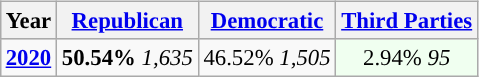<table class="wikitable" style="float:right; font-size:95%;">
<tr bgcolor=lightgrey>
<th>Year</th>
<th><a href='#'>Republican</a></th>
<th><a href='#'>Democratic</a></th>
<th><a href='#'>Third Parties</a></th>
</tr>
<tr>
<td style="text-align:center; "><strong><a href='#'>2020</a></strong></td>
<td style="text-align:center; "><strong>50.54%</strong> <em>1,635</em></td>
<td style="text-align:center; ">46.52% <em>1,505</em></td>
<td style="text-align:center; background:honeyDew;">2.94% <em>95</em></td>
</tr>
</table>
